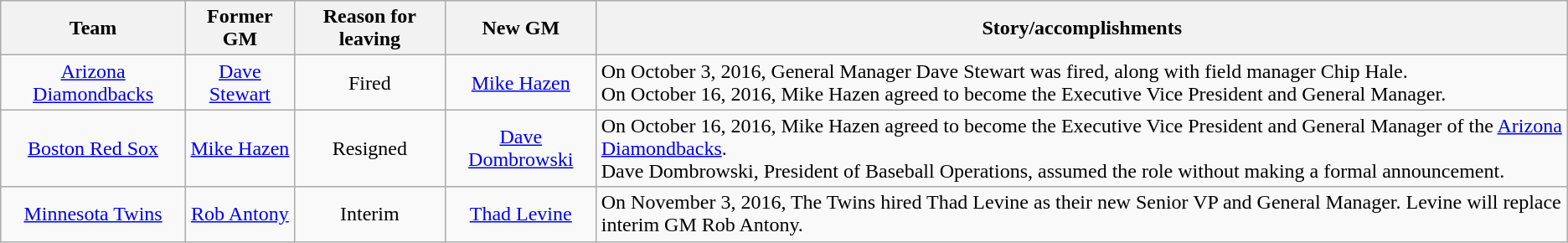<table class="wikitable plainrowheaders">
<tr>
<th>Team</th>
<th>Former GM</th>
<th>Reason for leaving</th>
<th>New GM</th>
<th>Story/accomplishments</th>
</tr>
<tr>
<td style="text-align:center;"><a href='#'>Arizona Diamondbacks</a></td>
<td style="text-align:center;"><a href='#'>Dave Stewart</a></td>
<td style="text-align:center;">Fired</td>
<td style="text-align:center;"><a href='#'>Mike Hazen</a></td>
<td>On October 3, 2016, General Manager Dave Stewart was fired, along with field manager Chip Hale.<br>On October 16, 2016, Mike Hazen agreed to become the Executive Vice President and General Manager.</td>
</tr>
<tr>
<td style="text-align:center;"><a href='#'>Boston Red Sox</a></td>
<td style="text-align:center;"><a href='#'>Mike Hazen</a></td>
<td style="text-align:center;">Resigned</td>
<td style="text-align:center;"><a href='#'>Dave Dombrowski</a><br></td>
<td>On October 16, 2016, Mike Hazen agreed to become the Executive Vice President and General Manager of the <a href='#'>Arizona Diamondbacks</a>.<br>Dave Dombrowski, President of Baseball Operations, assumed the role without making a formal announcement.</td>
</tr>
<tr>
<td style="text-align:center;"><a href='#'>Minnesota Twins</a></td>
<td style="text-align:center;"><a href='#'>Rob Antony</a></td>
<td style="text-align:center;">Interim</td>
<td style="text-align:center;"><a href='#'>Thad Levine</a></td>
<td>On November 3, 2016, The Twins hired Thad Levine as their new Senior VP and General Manager. Levine will replace interim GM Rob Antony.</td>
</tr>
</table>
